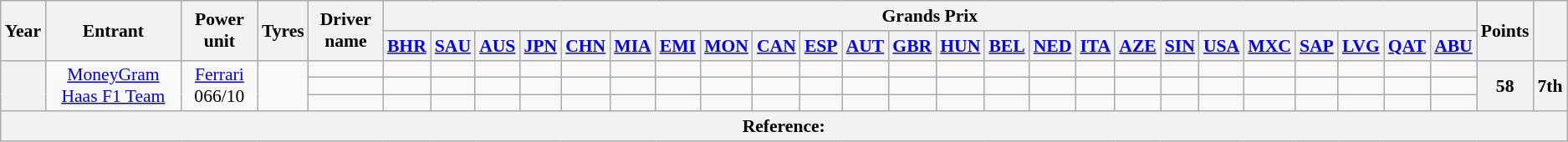<table class="wikitable" style="text-align:center; font-size:90%">
<tr>
<th rowspan="2">Year</th>
<th rowspan="2">Entrant</th>
<th rowspan="2">Power unit</th>
<th rowspan="2">Tyres</th>
<th rowspan="2">Driver name</th>
<th colspan="24">Grands Prix</th>
<th rowspan="2">Points</th>
<th rowspan="2"></th>
</tr>
<tr>
<th><a href='#'>BHR</a></th>
<th><a href='#'>SAU</a></th>
<th><a href='#'>AUS</a></th>
<th><a href='#'>JPN</a></th>
<th><a href='#'>CHN</a></th>
<th><a href='#'>MIA</a></th>
<th><a href='#'>EMI</a></th>
<th><a href='#'>MON</a></th>
<th><a href='#'>CAN</a></th>
<th><a href='#'>ESP</a></th>
<th><a href='#'>AUT</a></th>
<th><a href='#'>GBR</a></th>
<th><a href='#'>HUN</a></th>
<th><a href='#'>BEL</a></th>
<th><a href='#'>NED</a></th>
<th><a href='#'>ITA</a></th>
<th><a href='#'>AZE</a></th>
<th><a href='#'>SIN</a></th>
<th><a href='#'>USA</a></th>
<th><a href='#'>MXC</a></th>
<th><a href='#'>SAP</a></th>
<th><a href='#'>LVG</a></th>
<th><a href='#'>QAT</a></th>
<th><a href='#'>ABU</a></th>
</tr>
<tr>
<th rowspan="3"></th>
<td rowspan="3"><a href='#'>MoneyGram</a> <a href='#'>Haas F1 Team</a></td>
<td rowspan="3"><a href='#'>Ferrari</a> 066/10</td>
<td rowspan="3"></td>
<td align=left></td>
<td></td>
<td></td>
<td></td>
<td></td>
<td></td>
<td></td>
<td></td>
<td></td>
<td></td>
<td></td>
<td></td>
<td></td>
<td></td>
<td></td>
<td></td>
<td></td>
<td></td>
<td></td>
<td></td>
<td></td>
<td></td>
<td></td>
<td></td>
<td></td>
<th rowspan="3">58</th>
<th rowspan="3">7th</th>
</tr>
<tr>
<td align=left></td>
<td></td>
<td></td>
<td></td>
<td></td>
<td></td>
<td></td>
<td></td>
<td></td>
<td></td>
<td></td>
<td></td>
<td></td>
<td></td>
<td></td>
<td></td>
<td></td>
<td></td>
<td></td>
<td></td>
<td></td>
<td></td>
<td></td>
<td></td>
<td></td>
</tr>
<tr>
<td align=left></td>
<td></td>
<td></td>
<td></td>
<td></td>
<td></td>
<td></td>
<td></td>
<td></td>
<td></td>
<td></td>
<td></td>
<td></td>
<td></td>
<td></td>
<td></td>
<td></td>
<td></td>
<td></td>
<td></td>
<td></td>
<td></td>
<td></td>
<td></td>
<td></td>
</tr>
<tr>
<th colspan="31">Reference:</th>
</tr>
</table>
